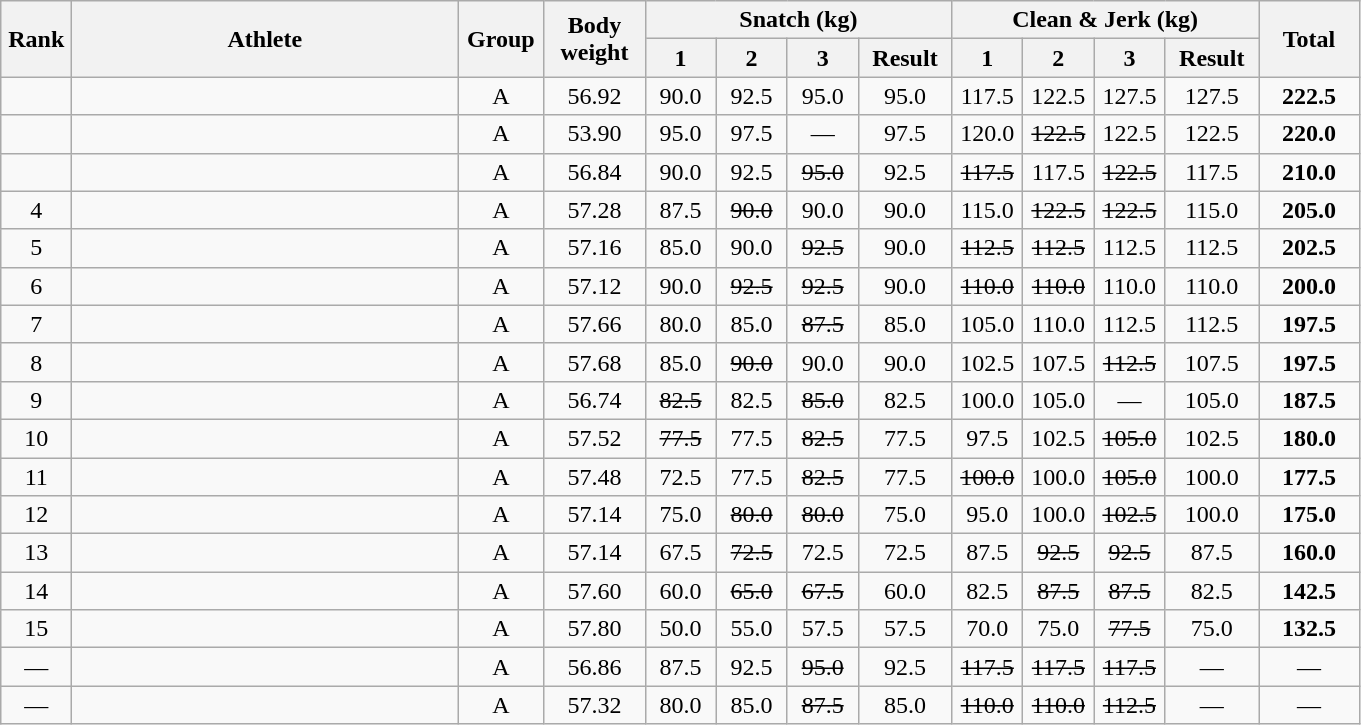<table class = "wikitable" style="text-align:center;">
<tr>
<th rowspan=2 width=40>Rank</th>
<th rowspan=2 width=250>Athlete</th>
<th rowspan=2 width=50>Group</th>
<th rowspan=2 width=60>Body weight</th>
<th colspan=4>Snatch (kg)</th>
<th colspan=4>Clean & Jerk (kg)</th>
<th rowspan=2 width=60>Total</th>
</tr>
<tr>
<th width=40>1</th>
<th width=40>2</th>
<th width=40>3</th>
<th width=55>Result</th>
<th width=40>1</th>
<th width=40>2</th>
<th width=40>3</th>
<th width=55>Result</th>
</tr>
<tr>
<td></td>
<td align=left></td>
<td>A</td>
<td>56.92</td>
<td>90.0</td>
<td>92.5</td>
<td>95.0</td>
<td>95.0</td>
<td>117.5</td>
<td>122.5</td>
<td>127.5</td>
<td>127.5</td>
<td><strong>222.5 </strong></td>
</tr>
<tr>
<td></td>
<td align=left></td>
<td>A</td>
<td>53.90</td>
<td>95.0</td>
<td>97.5</td>
<td>—</td>
<td>97.5</td>
<td>120.0</td>
<td><s>122.5</s></td>
<td>122.5</td>
<td>122.5</td>
<td><strong>220.0</strong></td>
</tr>
<tr>
<td></td>
<td align=left></td>
<td>A</td>
<td>56.84</td>
<td>90.0</td>
<td>92.5</td>
<td><s>95.0</s></td>
<td>92.5</td>
<td><s>117.5</s></td>
<td>117.5</td>
<td><s>122.5</s></td>
<td>117.5</td>
<td><strong>210.0</strong></td>
</tr>
<tr>
<td>4</td>
<td align=left></td>
<td>A</td>
<td>57.28</td>
<td>87.5</td>
<td><s>90.0</s></td>
<td>90.0</td>
<td>90.0</td>
<td>115.0</td>
<td><s>122.5</s></td>
<td><s>122.5</s></td>
<td>115.0</td>
<td><strong>205.0 </strong></td>
</tr>
<tr>
<td>5</td>
<td align=left></td>
<td>A</td>
<td>57.16</td>
<td>85.0</td>
<td>90.0</td>
<td><s>92.5</s></td>
<td>90.0</td>
<td><s>112.5</s></td>
<td><s>112.5</s></td>
<td>112.5</td>
<td>112.5</td>
<td><strong>202.5 </strong></td>
</tr>
<tr>
<td>6</td>
<td align=left></td>
<td>A</td>
<td>57.12</td>
<td>90.0</td>
<td><s>92.5</s></td>
<td><s>92.5</s></td>
<td>90.0</td>
<td><s>110.0</s></td>
<td><s>110.0</s></td>
<td>110.0</td>
<td>110.0</td>
<td><strong>200.0 </strong></td>
</tr>
<tr>
<td>7</td>
<td align=left></td>
<td>A</td>
<td>57.66</td>
<td>80.0</td>
<td>85.0</td>
<td><s>87.5</s></td>
<td>85.0</td>
<td>105.0</td>
<td>110.0</td>
<td>112.5</td>
<td>112.5</td>
<td><strong>197.5 </strong></td>
</tr>
<tr>
<td>8</td>
<td align=left></td>
<td>A</td>
<td>57.68</td>
<td>85.0</td>
<td><s>90.0</s></td>
<td>90.0</td>
<td>90.0</td>
<td>102.5</td>
<td>107.5</td>
<td><s>112.5</s></td>
<td>107.5</td>
<td><strong>197.5 </strong></td>
</tr>
<tr>
<td>9</td>
<td align=left></td>
<td>A</td>
<td>56.74</td>
<td><s>82.5</s></td>
<td>82.5</td>
<td><s>85.0</s></td>
<td>82.5</td>
<td>100.0</td>
<td>105.0</td>
<td>—</td>
<td>105.0</td>
<td><strong>187.5 </strong></td>
</tr>
<tr>
<td>10</td>
<td align=left></td>
<td>A</td>
<td>57.52</td>
<td><s>77.5</s></td>
<td>77.5</td>
<td><s>82.5</s></td>
<td>77.5</td>
<td>97.5</td>
<td>102.5</td>
<td><s>105.0</s></td>
<td>102.5</td>
<td><strong>180.0 </strong></td>
</tr>
<tr>
<td>11</td>
<td align=left></td>
<td>A</td>
<td>57.48</td>
<td>72.5</td>
<td>77.5</td>
<td><s>82.5</s></td>
<td>77.5</td>
<td><s>100.0</s></td>
<td>100.0</td>
<td><s>105.0</s></td>
<td>100.0</td>
<td><strong>177.5 </strong></td>
</tr>
<tr>
<td>12</td>
<td align=left></td>
<td>A</td>
<td>57.14</td>
<td>75.0</td>
<td><s>80.0</s></td>
<td><s>80.0</s></td>
<td>75.0</td>
<td>95.0</td>
<td>100.0</td>
<td><s>102.5</s></td>
<td>100.0</td>
<td><strong>175.0 </strong></td>
</tr>
<tr>
<td>13</td>
<td align=left></td>
<td>A</td>
<td>57.14</td>
<td>67.5</td>
<td><s>72.5</s></td>
<td>72.5</td>
<td>72.5</td>
<td>87.5</td>
<td><s>92.5</s></td>
<td><s>92.5</s></td>
<td>87.5</td>
<td><strong>160.0 </strong></td>
</tr>
<tr>
<td>14</td>
<td align=left></td>
<td>A</td>
<td>57.60</td>
<td>60.0</td>
<td><s>65.0</s></td>
<td><s>67.5</s></td>
<td>60.0</td>
<td>82.5</td>
<td><s>87.5</s></td>
<td><s>87.5</s></td>
<td>82.5</td>
<td><strong>142.5 </strong></td>
</tr>
<tr>
<td>15</td>
<td align=left></td>
<td>A</td>
<td>57.80</td>
<td>50.0</td>
<td>55.0</td>
<td>57.5</td>
<td>57.5</td>
<td>70.0</td>
<td>75.0</td>
<td><s>77.5</s></td>
<td>75.0</td>
<td><strong>132.5 </strong></td>
</tr>
<tr>
<td>—</td>
<td align=left></td>
<td>A</td>
<td>56.86</td>
<td>87.5</td>
<td>92.5</td>
<td><s>95.0</s></td>
<td>92.5</td>
<td><s>117.5</s></td>
<td><s>117.5</s></td>
<td><s>117.5</s></td>
<td>—</td>
<td>—</td>
</tr>
<tr>
<td>—</td>
<td align=left></td>
<td>A</td>
<td>57.32</td>
<td>80.0</td>
<td>85.0</td>
<td><s>87.5</s></td>
<td>85.0</td>
<td><s>110.0</s></td>
<td><s>110.0</s></td>
<td><s>112.5</s></td>
<td>—</td>
<td>—</td>
</tr>
</table>
